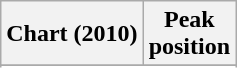<table class="wikitable sortable plainrowheaders" style="text-align:center;">
<tr>
<th scope="col">Chart (2010)</th>
<th scope="col">Peak<br>position</th>
</tr>
<tr>
</tr>
<tr>
</tr>
<tr>
</tr>
<tr>
</tr>
<tr>
</tr>
</table>
